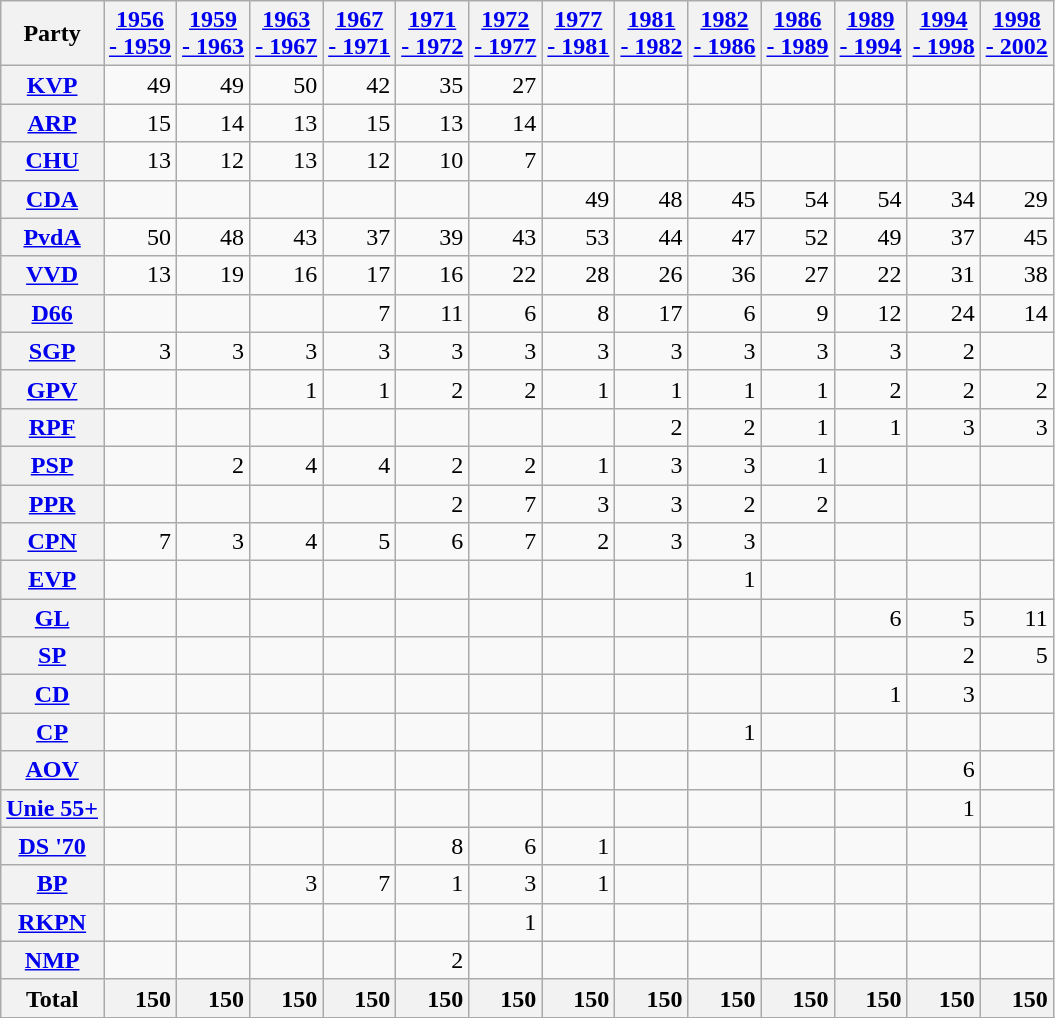<table class="wikitable sortable" style="text-align: right;">
<tr>
<th scope="col">Party</th>
<th scope="col"><a href='#'>1956<br>- 1959</a></th>
<th scope="col"><a href='#'>1959<br>- 1963</a></th>
<th scope="col"><a href='#'>1963<br>- 1967</a></th>
<th scope="col"><a href='#'>1967<br>- 1971</a></th>
<th scope="col"><a href='#'>1971<br>- 1972</a></th>
<th scope="col"><a href='#'>1972<br>- 1977</a></th>
<th scope="col"><a href='#'>1977<br>- 1981</a></th>
<th scope="col"><a href='#'>1981<br>- 1982</a></th>
<th scope="col"><a href='#'>1982<br>- 1986</a></th>
<th scope="col"><a href='#'>1986<br>- 1989</a></th>
<th scope="col"><a href='#'>1989<br>- 1994</a></th>
<th scope="col"><a href='#'>1994<br>- 1998</a></th>
<th scope="col"><a href='#'>1998<br>- 2002</a></th>
</tr>
<tr>
<th scope="row"><a href='#'>KVP</a></th>
<td>49</td>
<td>49</td>
<td>50</td>
<td>42</td>
<td>35</td>
<td>27</td>
<td></td>
<td></td>
<td></td>
<td></td>
<td></td>
<td></td>
<td></td>
</tr>
<tr>
<th scope="row"><a href='#'>ARP</a></th>
<td>15</td>
<td>14</td>
<td>13</td>
<td>15</td>
<td>13</td>
<td>14</td>
<td></td>
<td></td>
<td></td>
<td></td>
<td></td>
<td></td>
<td></td>
</tr>
<tr>
<th scope="row"><a href='#'>CHU</a></th>
<td>13</td>
<td>12</td>
<td>13</td>
<td>12</td>
<td>10</td>
<td>7</td>
<td></td>
<td></td>
<td></td>
<td></td>
<td></td>
<td></td>
<td></td>
</tr>
<tr>
<th scope="row"><a href='#'>CDA</a></th>
<td></td>
<td></td>
<td></td>
<td></td>
<td></td>
<td></td>
<td>49</td>
<td>48</td>
<td>45</td>
<td>54</td>
<td>54</td>
<td>34</td>
<td>29</td>
</tr>
<tr>
<th scope="row"><a href='#'>PvdA</a></th>
<td>50</td>
<td>48</td>
<td>43</td>
<td>37</td>
<td>39</td>
<td>43</td>
<td>53</td>
<td>44</td>
<td>47</td>
<td>52</td>
<td>49</td>
<td>37</td>
<td>45</td>
</tr>
<tr>
<th scope="row"><a href='#'>VVD</a></th>
<td>13</td>
<td>19</td>
<td>16</td>
<td>17</td>
<td>16</td>
<td>22</td>
<td>28</td>
<td>26</td>
<td>36</td>
<td>27</td>
<td>22</td>
<td>31</td>
<td>38</td>
</tr>
<tr>
<th scope="row"><a href='#'>D66</a></th>
<td></td>
<td></td>
<td></td>
<td>7</td>
<td>11</td>
<td>6</td>
<td>8</td>
<td>17</td>
<td>6</td>
<td>9</td>
<td>12</td>
<td>24</td>
<td>14</td>
</tr>
<tr>
<th scope="row"><a href='#'>SGP</a></th>
<td>3</td>
<td>3</td>
<td>3</td>
<td>3</td>
<td>3</td>
<td>3</td>
<td>3</td>
<td>3</td>
<td>3</td>
<td>3</td>
<td>3</td>
<td>2</td>
<td></td>
</tr>
<tr>
<th scope="row"><a href='#'>GPV</a></th>
<td></td>
<td></td>
<td>1</td>
<td>1</td>
<td>2</td>
<td>2</td>
<td>1</td>
<td>1</td>
<td>1</td>
<td>1</td>
<td>2</td>
<td>2</td>
<td>2</td>
</tr>
<tr>
<th scope="row"><a href='#'>RPF</a></th>
<td></td>
<td></td>
<td></td>
<td></td>
<td></td>
<td></td>
<td></td>
<td>2</td>
<td>2</td>
<td>1</td>
<td>1</td>
<td>3</td>
<td>3</td>
</tr>
<tr>
<th scope="row"><a href='#'>PSP</a></th>
<td></td>
<td>2</td>
<td>4</td>
<td>4</td>
<td>2</td>
<td>2</td>
<td>1</td>
<td>3</td>
<td>3</td>
<td>1</td>
<td></td>
<td></td>
<td></td>
</tr>
<tr>
<th scope="row"><a href='#'>PPR</a></th>
<td></td>
<td></td>
<td></td>
<td></td>
<td>2</td>
<td>7</td>
<td>3</td>
<td>3</td>
<td>2</td>
<td>2</td>
<td></td>
<td></td>
<td></td>
</tr>
<tr>
<th scope="row"><a href='#'>CPN</a></th>
<td>7</td>
<td>3</td>
<td>4</td>
<td>5</td>
<td>6</td>
<td>7</td>
<td>2</td>
<td>3</td>
<td>3</td>
<td></td>
<td></td>
<td></td>
<td></td>
</tr>
<tr>
<th scope="row"><a href='#'>EVP</a></th>
<td></td>
<td></td>
<td></td>
<td></td>
<td></td>
<td></td>
<td></td>
<td></td>
<td>1</td>
<td></td>
<td></td>
<td></td>
<td></td>
</tr>
<tr>
<th scope="row"><a href='#'>GL</a></th>
<td></td>
<td></td>
<td></td>
<td></td>
<td></td>
<td></td>
<td></td>
<td></td>
<td></td>
<td></td>
<td>6</td>
<td>5</td>
<td>11</td>
</tr>
<tr>
<th scope="row"><a href='#'>SP</a></th>
<td></td>
<td></td>
<td></td>
<td></td>
<td></td>
<td></td>
<td></td>
<td></td>
<td></td>
<td></td>
<td></td>
<td>2</td>
<td>5</td>
</tr>
<tr>
<th scope="row"><a href='#'>CD</a></th>
<td></td>
<td></td>
<td></td>
<td></td>
<td></td>
<td></td>
<td></td>
<td></td>
<td></td>
<td></td>
<td>1</td>
<td>3</td>
<td></td>
</tr>
<tr>
<th scope="row"><a href='#'>CP</a></th>
<td></td>
<td></td>
<td></td>
<td></td>
<td></td>
<td></td>
<td></td>
<td></td>
<td>1</td>
<td></td>
<td></td>
<td></td>
<td></td>
</tr>
<tr>
<th scope="row"><a href='#'>AOV</a></th>
<td></td>
<td></td>
<td></td>
<td></td>
<td></td>
<td></td>
<td></td>
<td></td>
<td></td>
<td></td>
<td></td>
<td>6</td>
<td></td>
</tr>
<tr>
<th scope="row"><a href='#'>Unie 55+</a></th>
<td></td>
<td></td>
<td></td>
<td></td>
<td></td>
<td></td>
<td></td>
<td></td>
<td></td>
<td></td>
<td></td>
<td>1</td>
<td></td>
</tr>
<tr>
<th scope="row"><a href='#'>DS '70</a></th>
<td></td>
<td></td>
<td></td>
<td></td>
<td>8</td>
<td>6</td>
<td>1</td>
<td></td>
<td></td>
<td></td>
<td></td>
<td></td>
<td></td>
</tr>
<tr>
<th scope="row"><a href='#'>BP</a></th>
<td></td>
<td></td>
<td>3</td>
<td>7</td>
<td>1</td>
<td>3</td>
<td>1</td>
<td></td>
<td></td>
<td></td>
<td></td>
<td></td>
<td></td>
</tr>
<tr>
<th scope="row"><a href='#'>RKPN</a></th>
<td></td>
<td></td>
<td></td>
<td></td>
<td></td>
<td>1</td>
<td></td>
<td></td>
<td></td>
<td></td>
<td></td>
<td></td>
<td></td>
</tr>
<tr>
<th scope="row"><a href='#'>NMP</a></th>
<td></td>
<td></td>
<td></td>
<td></td>
<td>2</td>
<td></td>
<td></td>
<td></td>
<td></td>
<td></td>
<td></td>
<td></td>
<td></td>
</tr>
<tr>
<th>Total</th>
<th style="text-align:right">150</th>
<th style="text-align:right">150</th>
<th style="text-align:right">150</th>
<th style="text-align:right">150</th>
<th style="text-align:right">150</th>
<th style="text-align:right">150</th>
<th style="text-align:right">150</th>
<th style="text-align:right">150</th>
<th style="text-align:right">150</th>
<th style="text-align:right">150</th>
<th style="text-align:right">150</th>
<th style="text-align:right">150</th>
<th style="text-align:right">150</th>
</tr>
</table>
